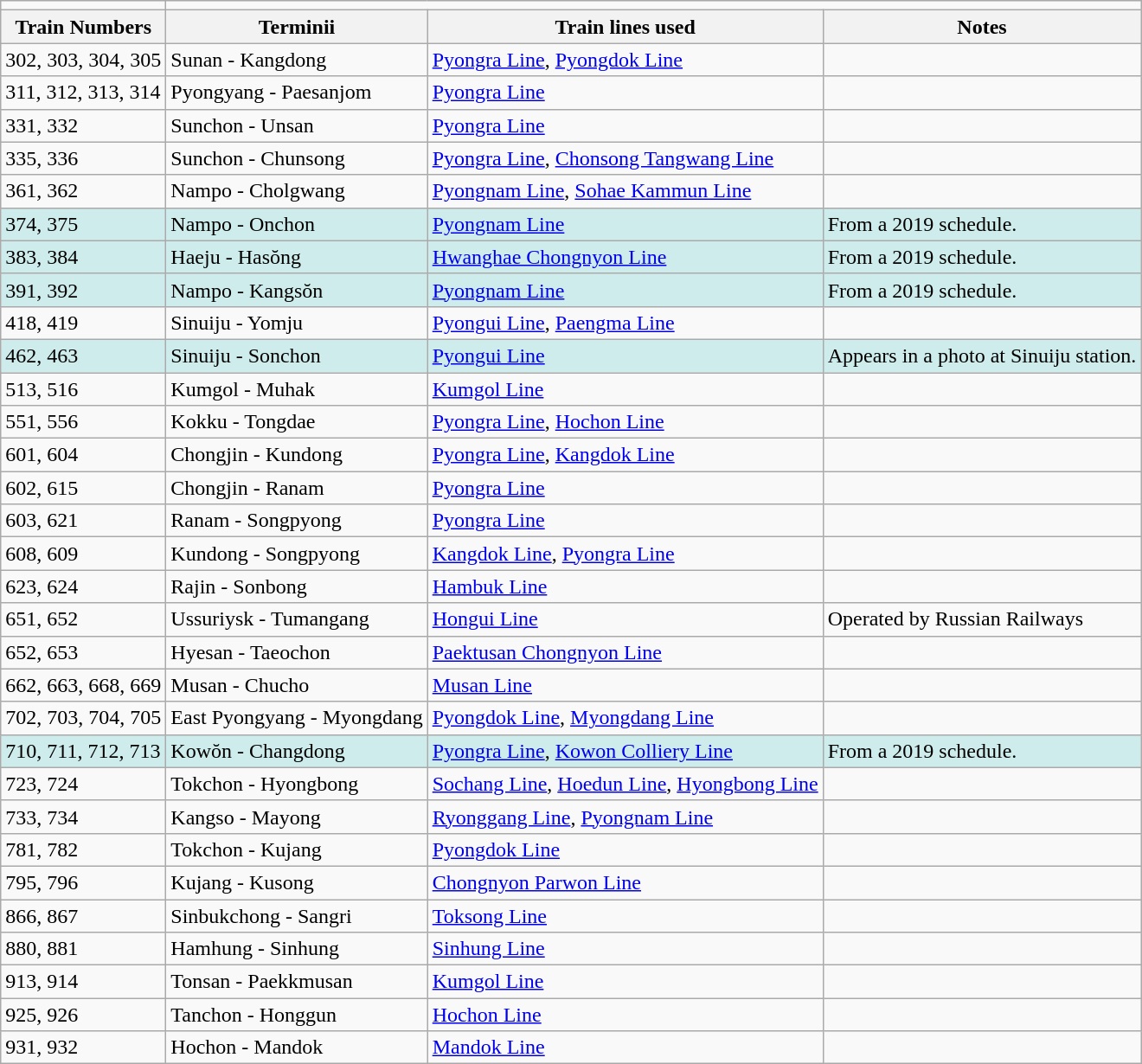<table class="wikitable">
<tr>
<td></td>
</tr>
<tr>
<th>Train Numbers</th>
<th>Terminii</th>
<th>Train lines used</th>
<th>Notes</th>
</tr>
<tr>
<td>302, 303, 304, 305</td>
<td>Sunan - Kangdong</td>
<td><a href='#'>Pyongra Line</a>, <a href='#'>Pyongdok Line</a></td>
<td></td>
</tr>
<tr>
<td>311, 312, 313, 314</td>
<td>Pyongyang - Paesanjom</td>
<td><a href='#'>Pyongra Line</a></td>
<td></td>
</tr>
<tr>
<td>331, 332</td>
<td>Sunchon - Unsan</td>
<td><a href='#'>Pyongra Line</a></td>
<td></td>
</tr>
<tr>
<td>335, 336</td>
<td>Sunchon - Chunsong</td>
<td><a href='#'>Pyongra Line</a>, <a href='#'>Chonsong Tangwang Line</a></td>
<td></td>
</tr>
<tr>
<td>361, 362</td>
<td>Nampo - Cholgwang</td>
<td><a href='#'>Pyongnam Line</a>, <a href='#'>Sohae Kammun Line</a></td>
<td></td>
</tr>
<tr style="background:#CFECEC">
<td>374, 375</td>
<td>Nampo - Onchon</td>
<td><a href='#'>Pyongnam Line</a></td>
<td>From a 2019 schedule.</td>
</tr>
<tr style="background:#CFECEC">
<td>383, 384</td>
<td>Haeju - Hasŏng</td>
<td><a href='#'>Hwanghae Chongnyon Line</a></td>
<td>From a 2019 schedule.</td>
</tr>
<tr style="background:#CFECEC">
<td>391, 392</td>
<td>Nampo - Kangsŏn</td>
<td><a href='#'>Pyongnam Line</a></td>
<td>From a 2019 schedule.</td>
</tr>
<tr>
<td>418, 419</td>
<td>Sinuiju - Yomju</td>
<td><a href='#'>Pyongui Line</a>, <a href='#'>Paengma Line</a></td>
<td></td>
</tr>
<tr style="background:#CFECEC">
<td>462, 463</td>
<td>Sinuiju - Sonchon</td>
<td><a href='#'>Pyongui Line</a></td>
<td>Appears in a photo at Sinuiju station.</td>
</tr>
<tr>
<td>513, 516</td>
<td>Kumgol - Muhak</td>
<td><a href='#'>Kumgol Line</a></td>
<td></td>
</tr>
<tr>
<td>551, 556</td>
<td>Kokku - Tongdae</td>
<td><a href='#'>Pyongra Line</a>, <a href='#'>Hochon Line</a></td>
<td></td>
</tr>
<tr>
<td>601, 604</td>
<td>Chongjin - Kundong</td>
<td><a href='#'>Pyongra Line</a>, <a href='#'>Kangdok Line</a></td>
<td></td>
</tr>
<tr>
<td>602, 615</td>
<td>Chongjin - Ranam</td>
<td><a href='#'>Pyongra Line</a></td>
<td></td>
</tr>
<tr>
<td>603, 621</td>
<td>Ranam - Songpyong</td>
<td><a href='#'>Pyongra Line</a></td>
<td></td>
</tr>
<tr>
<td>608, 609</td>
<td>Kundong - Songpyong</td>
<td><a href='#'>Kangdok Line</a>, <a href='#'>Pyongra Line</a></td>
<td></td>
</tr>
<tr>
<td>623, 624</td>
<td>Rajin - Sonbong</td>
<td><a href='#'>Hambuk Line</a></td>
<td></td>
</tr>
<tr>
<td>651, 652</td>
<td>Ussuriysk - Tumangang</td>
<td><a href='#'>Hongui Line</a></td>
<td>Operated by Russian Railways</td>
</tr>
<tr>
<td>652, 653</td>
<td>Hyesan - Taeochon</td>
<td><a href='#'>Paektusan Chongnyon Line</a></td>
<td></td>
</tr>
<tr>
<td>662, 663, 668, 669</td>
<td>Musan - Chucho</td>
<td><a href='#'>Musan Line</a></td>
<td></td>
</tr>
<tr>
<td>702, 703, 704, 705</td>
<td>East Pyongyang - Myongdang</td>
<td><a href='#'>Pyongdok Line</a>, <a href='#'>Myongdang Line</a></td>
<td></td>
</tr>
<tr style="background:#CFECEC">
<td>710, 711, 712, 713</td>
<td>Kowŏn - Changdong</td>
<td><a href='#'>Pyongra Line</a>, <a href='#'>Kowon Colliery Line</a></td>
<td>From a 2019 schedule.</td>
</tr>
<tr>
<td>723, 724</td>
<td>Tokchon - Hyongbong</td>
<td><a href='#'>Sochang Line</a>, <a href='#'>Hoedun Line</a>, <a href='#'>Hyongbong Line</a></td>
<td></td>
</tr>
<tr>
<td>733, 734</td>
<td>Kangso - Mayong</td>
<td><a href='#'>Ryonggang Line</a>, <a href='#'>Pyongnam Line</a></td>
<td></td>
</tr>
<tr>
<td>781, 782</td>
<td>Tokchon - Kujang</td>
<td><a href='#'>Pyongdok Line</a></td>
<td></td>
</tr>
<tr>
<td>795, 796</td>
<td>Kujang - Kusong</td>
<td><a href='#'>Chongnyon Parwon Line</a></td>
<td></td>
</tr>
<tr>
<td>866, 867</td>
<td>Sinbukchong - Sangri</td>
<td><a href='#'>Toksong Line</a></td>
<td></td>
</tr>
<tr>
<td>880, 881</td>
<td>Hamhung - Sinhung</td>
<td><a href='#'>Sinhung Line</a></td>
<td></td>
</tr>
<tr>
<td>913, 914</td>
<td>Tonsan - Paekkmusan</td>
<td><a href='#'>Kumgol Line</a></td>
<td></td>
</tr>
<tr>
<td>925, 926</td>
<td>Tanchon - Honggun</td>
<td><a href='#'>Hochon Line</a></td>
<td></td>
</tr>
<tr>
<td>931, 932</td>
<td>Hochon - Mandok</td>
<td><a href='#'>Mandok Line</a></td>
<td></td>
</tr>
</table>
